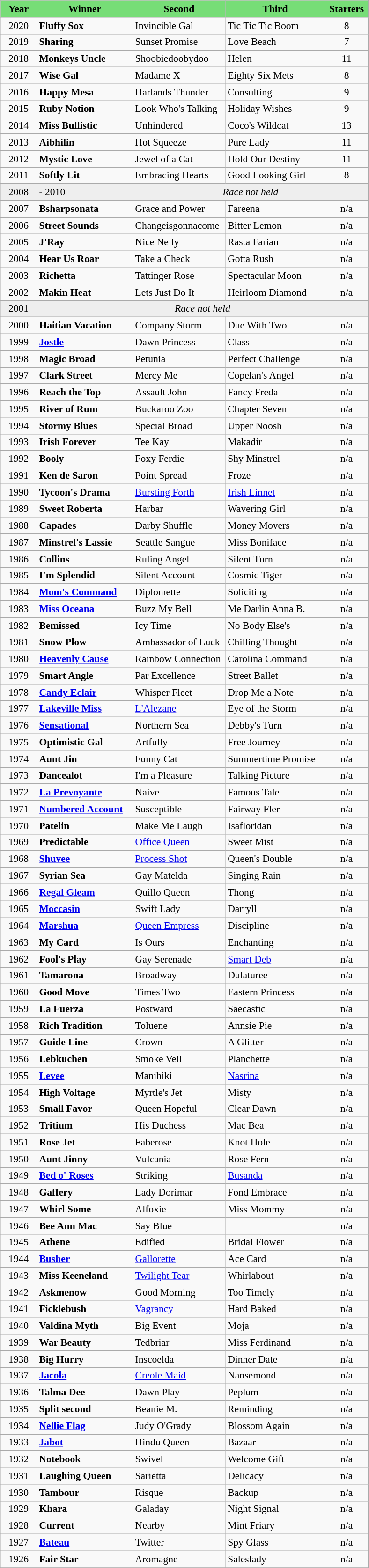<table class = "wikitable sortable" | border="1" cellpadding="0" style="border-collapse: collapse; font-size:90%">
<tr bgcolor="#77dd77" align="center">
<td width="45px"><strong>Year</strong> <br></td>
<td width="130px"><strong>Winner</strong> <br></td>
<td width="125px"><strong>Second</strong> <br></td>
<td width="135px"><strong>Third</strong> <br></td>
<td width="55px"><strong>Starters</strong></td>
</tr>
<tr>
<td align=center>2020</td>
<td><strong>Fluffy Sox</strong></td>
<td>Invincible Gal</td>
<td>Tic Tic Tic Boom</td>
<td align=center>8</td>
</tr>
<tr>
<td align=center>2019</td>
<td><strong>Sharing</strong></td>
<td>Sunset Promise</td>
<td>Love Beach</td>
<td align=center>7</td>
</tr>
<tr>
<td align=center>2018</td>
<td><strong>Monkeys Uncle</strong></td>
<td>Shoobiedoobydoo</td>
<td>Helen</td>
<td align=center>11</td>
</tr>
<tr>
<td align=center>2017</td>
<td><strong>Wise Gal</strong></td>
<td>Madame X</td>
<td>Eighty Six Mets</td>
<td align=center>8</td>
</tr>
<tr>
<td align=center>2016</td>
<td><strong>Happy Mesa</strong></td>
<td>Harlands Thunder</td>
<td>Consulting</td>
<td align=center>9</td>
</tr>
<tr>
<td align=center>2015</td>
<td><strong>Ruby Notion</strong></td>
<td>Look Who's Talking</td>
<td>Holiday Wishes</td>
<td align=center>9</td>
</tr>
<tr>
<td align=center>2014</td>
<td><strong>Miss Bullistic</strong></td>
<td>Unhindered</td>
<td>Coco's Wildcat</td>
<td align=center>13</td>
</tr>
<tr>
<td align=center>2013</td>
<td><strong>Aibhilin</strong></td>
<td>Hot Squeeze</td>
<td>Pure Lady</td>
<td align=center>11</td>
</tr>
<tr>
<td align=center>2012</td>
<td><strong>Mystic Love</strong></td>
<td>Jewel of a Cat</td>
<td>Hold Our Destiny</td>
<td align=center>11</td>
</tr>
<tr>
<td align=center>2011</td>
<td><strong>Softly Lit</strong></td>
<td>Embracing Hearts</td>
<td>Good Looking Girl</td>
<td align=center>8</td>
</tr>
<tr bgcolor="#eeeeee">
<td align=center>2008</td>
<td>- 2010</td>
<td align=center  colspan=8><em>Race not held</em></td>
</tr>
<tr>
<td align=center>2007</td>
<td><strong>Bsharpsonata</strong></td>
<td>Grace and Power</td>
<td>Fareena</td>
<td align=center>n/a</td>
</tr>
<tr>
<td align=center>2006</td>
<td><strong>Street Sounds</strong></td>
<td>Changeisgonnacome</td>
<td>Bitter Lemon</td>
<td align=center>n/a</td>
</tr>
<tr>
<td align=center>2005</td>
<td><strong>J'Ray</strong></td>
<td>Nice Nelly</td>
<td>Rasta Farian</td>
<td align=center>n/a</td>
</tr>
<tr>
<td align=center>2004</td>
<td><strong>Hear Us Roar</strong></td>
<td>Take a Check</td>
<td>Gotta Rush</td>
<td align=center>n/a</td>
</tr>
<tr>
<td align=center>2003</td>
<td><strong>Richetta</strong></td>
<td>Tattinger Rose</td>
<td>Spectacular Moon</td>
<td align=center>n/a</td>
</tr>
<tr>
<td align=center>2002</td>
<td><strong>Makin Heat</strong></td>
<td>Lets Just Do It</td>
<td>Heirloom Diamond</td>
<td align=center>n/a</td>
</tr>
<tr bgcolor="#eeeeee">
<td align=center>2001</td>
<td align=center  colspan=8><em>Race not held</em></td>
</tr>
<tr>
<td align=center>2000</td>
<td><strong>Haitian Vacation</strong></td>
<td>Company Storm</td>
<td>Due With Two</td>
<td align=center>n/a</td>
</tr>
<tr>
<td align=center>1999</td>
<td><strong><a href='#'>Jostle</a></strong></td>
<td>Dawn Princess</td>
<td>Class</td>
<td align=center>n/a</td>
</tr>
<tr>
<td align=center>1998</td>
<td><strong>Magic Broad</strong></td>
<td>Petunia</td>
<td>Perfect Challenge</td>
<td align=center>n/a</td>
</tr>
<tr>
<td align=center>1997</td>
<td><strong>Clark Street</strong></td>
<td>Mercy Me</td>
<td>Copelan's Angel</td>
<td align=center>n/a</td>
</tr>
<tr>
<td align=center>1996</td>
<td><strong>Reach the Top</strong></td>
<td>Assault John</td>
<td>Fancy Freda</td>
<td align=center>n/a</td>
</tr>
<tr>
<td align=center>1995</td>
<td><strong>River of Rum</strong></td>
<td>Buckaroo Zoo</td>
<td>Chapter Seven</td>
<td align=center>n/a</td>
</tr>
<tr>
<td align=center>1994</td>
<td><strong>Stormy Blues</strong></td>
<td>Special Broad</td>
<td>Upper Noosh</td>
<td align=center>n/a</td>
</tr>
<tr>
<td align=center>1993</td>
<td><strong>Irish Forever</strong></td>
<td>Tee Kay</td>
<td>Makadir</td>
<td align=center>n/a</td>
</tr>
<tr>
<td align=center>1992</td>
<td><strong>Booly</strong></td>
<td>Foxy Ferdie</td>
<td>Shy Minstrel</td>
<td align=center>n/a</td>
</tr>
<tr>
<td align=center>1991</td>
<td><strong>Ken de Saron</strong></td>
<td>Point Spread</td>
<td>Froze</td>
<td align=center>n/a</td>
</tr>
<tr>
<td align=center>1990</td>
<td><strong>Tycoon's Drama</strong></td>
<td><a href='#'>Bursting Forth</a></td>
<td><a href='#'>Irish Linnet</a></td>
<td align=center>n/a</td>
</tr>
<tr>
<td align=center>1989</td>
<td><strong>Sweet Roberta</strong></td>
<td>Harbar</td>
<td>Wavering Girl</td>
<td align=center>n/a</td>
</tr>
<tr>
<td align=center>1988</td>
<td><strong>Capades</strong></td>
<td>Darby Shuffle</td>
<td>Money Movers</td>
<td align=center>n/a</td>
</tr>
<tr>
<td align=center>1987</td>
<td><strong>Minstrel's Lassie</strong></td>
<td>Seattle Sangue</td>
<td>Miss Boniface</td>
<td align=center>n/a</td>
</tr>
<tr>
<td align=center>1986</td>
<td><strong>Collins</strong></td>
<td>Ruling Angel</td>
<td>Silent Turn</td>
<td align=center>n/a</td>
</tr>
<tr>
<td align=center>1985</td>
<td><strong>I'm Splendid</strong></td>
<td>Silent Account</td>
<td>Cosmic Tiger</td>
<td align=center>n/a</td>
</tr>
<tr>
<td align=center>1984</td>
<td><strong><a href='#'>Mom's Command</a></strong></td>
<td>Diplomette</td>
<td>Soliciting</td>
<td align=center>n/a</td>
</tr>
<tr>
<td align=center>1983</td>
<td><strong><a href='#'>Miss Oceana</a></strong></td>
<td>Buzz My Bell</td>
<td>Me Darlin Anna B.</td>
<td align=center>n/a</td>
</tr>
<tr>
<td align=center>1982</td>
<td><strong>Bemissed</strong></td>
<td>Icy Time</td>
<td>No Body Else's</td>
<td align=center>n/a</td>
</tr>
<tr>
<td align=center>1981</td>
<td><strong>Snow Plow</strong></td>
<td>Ambassador of Luck</td>
<td>Chilling Thought</td>
<td align=center>n/a</td>
</tr>
<tr>
<td align=center>1980</td>
<td><strong><a href='#'>Heavenly Cause</a></strong></td>
<td>Rainbow Connection</td>
<td>Carolina Command</td>
<td align=center>n/a</td>
</tr>
<tr>
<td align=center>1979</td>
<td><strong>Smart Angle</strong></td>
<td>Par Excellence</td>
<td>Street Ballet</td>
<td align=center>n/a</td>
</tr>
<tr>
<td align=center>1978</td>
<td><strong><a href='#'>Candy Eclair</a></strong></td>
<td>Whisper Fleet</td>
<td>Drop Me a Note</td>
<td align=center>n/a</td>
</tr>
<tr>
<td align=center>1977</td>
<td><strong><a href='#'>Lakeville Miss</a></strong></td>
<td><a href='#'>L'Alezane</a></td>
<td>Eye of the Storm</td>
<td align=center>n/a</td>
</tr>
<tr>
<td align=center>1976</td>
<td><strong><a href='#'>Sensational</a></strong></td>
<td>Northern Sea</td>
<td>Debby's Turn</td>
<td align=center>n/a</td>
</tr>
<tr>
<td align=center>1975</td>
<td><strong>Optimistic Gal</strong></td>
<td>Artfully</td>
<td>Free Journey</td>
<td align=center>n/a</td>
</tr>
<tr>
<td align=center>1974</td>
<td><strong>Aunt Jin</strong></td>
<td>Funny Cat</td>
<td>Summertime Promise</td>
<td align=center>n/a</td>
</tr>
<tr>
<td align=center>1973</td>
<td><strong>Dancealot</strong></td>
<td>I'm a Pleasure</td>
<td>Talking Picture</td>
<td align=center>n/a</td>
</tr>
<tr>
<td align=center>1972</td>
<td><strong><a href='#'>La Prevoyante</a></strong></td>
<td>Naive</td>
<td>Famous Tale</td>
<td align=center>n/a</td>
</tr>
<tr>
<td align=center>1971</td>
<td><strong><a href='#'>Numbered Account</a></strong></td>
<td>Susceptible</td>
<td>Fairway Fler</td>
<td align=center>n/a</td>
</tr>
<tr>
<td align=center>1970</td>
<td><strong>Patelin</strong></td>
<td>Make Me Laugh</td>
<td>Isafloridan</td>
<td align=center>n/a</td>
</tr>
<tr>
<td align=center>1969</td>
<td><strong>Predictable</strong></td>
<td><a href='#'>Office Queen</a></td>
<td>Sweet Mist</td>
<td align=center>n/a</td>
</tr>
<tr>
<td align=center>1968</td>
<td><strong><a href='#'>Shuvee</a></strong></td>
<td><a href='#'>Process Shot</a></td>
<td>Queen's Double</td>
<td align=center>n/a</td>
</tr>
<tr>
<td align=center>1967</td>
<td><strong>Syrian Sea</strong></td>
<td>Gay Matelda</td>
<td>Singing Rain</td>
<td align=center>n/a</td>
</tr>
<tr>
<td align=center>1966</td>
<td><strong><a href='#'>Regal Gleam</a></strong></td>
<td>Quillo Queen</td>
<td>Thong</td>
<td align=center>n/a</td>
</tr>
<tr>
<td align=center>1965</td>
<td><strong><a href='#'>Moccasin</a></strong></td>
<td>Swift Lady</td>
<td>Darryll</td>
<td align=center>n/a</td>
</tr>
<tr>
<td align=center>1964</td>
<td><strong><a href='#'>Marshua</a></strong></td>
<td><a href='#'>Queen Empress</a></td>
<td>Discipline</td>
<td align=center>n/a</td>
</tr>
<tr>
<td align=center>1963</td>
<td><strong>My Card</strong></td>
<td>Is Ours</td>
<td>Enchanting</td>
<td align=center>n/a</td>
</tr>
<tr>
<td align=center>1962</td>
<td><strong>Fool's Play</strong></td>
<td>Gay Serenade</td>
<td><a href='#'>Smart Deb</a></td>
<td align=center>n/a</td>
</tr>
<tr>
<td align=center>1961</td>
<td><strong>Tamarona</strong></td>
<td>Broadway</td>
<td>Dulaturee</td>
<td align=center>n/a</td>
</tr>
<tr>
<td align=center>1960</td>
<td><strong>Good Move</strong></td>
<td>Times Two</td>
<td>Eastern Princess</td>
<td align=center>n/a</td>
</tr>
<tr>
<td align=center>1959</td>
<td><strong>La Fuerza</strong></td>
<td>Postward</td>
<td>Saecastic</td>
<td align=center>n/a</td>
</tr>
<tr>
<td align=center>1958</td>
<td><strong>Rich Tradition</strong></td>
<td>Toluene</td>
<td>Annsie Pie</td>
<td align=center>n/a</td>
</tr>
<tr>
<td align=center>1957</td>
<td><strong>Guide Line</strong></td>
<td>Crown</td>
<td>A Glitter</td>
<td align=center>n/a</td>
</tr>
<tr>
<td align=center>1956</td>
<td><strong>Lebkuchen</strong></td>
<td>Smoke Veil</td>
<td>Planchette</td>
<td align=center>n/a</td>
</tr>
<tr>
<td align=center>1955</td>
<td><strong><a href='#'>Levee</a></strong></td>
<td>Manihiki</td>
<td><a href='#'>Nasrina</a></td>
<td align=center>n/a</td>
</tr>
<tr>
<td align=center>1954</td>
<td><strong>High Voltage</strong></td>
<td>Myrtle's Jet</td>
<td>Misty</td>
<td align=center>n/a</td>
</tr>
<tr>
<td align=center>1953</td>
<td><strong>Small Favor</strong></td>
<td>Queen Hopeful</td>
<td>Clear Dawn</td>
<td align=center>n/a</td>
</tr>
<tr>
<td align=center>1952</td>
<td><strong>Tritium</strong></td>
<td>His Duchess</td>
<td>Mac Bea</td>
<td align=center>n/a</td>
</tr>
<tr>
<td align=center>1951</td>
<td><strong>Rose Jet</strong></td>
<td>Faberose</td>
<td>Knot Hole</td>
<td align=center>n/a</td>
</tr>
<tr>
<td align=center>1950</td>
<td><strong>Aunt Jinny</strong></td>
<td>Vulcania</td>
<td>Rose Fern</td>
<td align=center>n/a</td>
</tr>
<tr>
<td align=center>1949</td>
<td><strong><a href='#'>Bed o' Roses</a></strong></td>
<td>Striking</td>
<td><a href='#'>Busanda</a></td>
<td align=center>n/a</td>
</tr>
<tr>
<td align=center>1948</td>
<td><strong>Gaffery</strong></td>
<td>Lady Dorimar</td>
<td>Fond Embrace</td>
<td align=center>n/a</td>
</tr>
<tr>
<td align=center>1947</td>
<td><strong>Whirl Some</strong></td>
<td>Alfoxie</td>
<td>Miss Mommy</td>
<td align=center>n/a</td>
</tr>
<tr>
<td align=center>1946</td>
<td><strong>Bee Ann Mac</strong></td>
<td>Say Blue</td>
<td></td>
<td align=center>n/a</td>
</tr>
<tr>
<td align=center>1945</td>
<td><strong>Athene</strong></td>
<td>Edified</td>
<td>Bridal Flower</td>
<td align=center>n/a</td>
</tr>
<tr>
<td align=center>1944</td>
<td><strong><a href='#'>Busher</a></strong></td>
<td><a href='#'>Gallorette</a></td>
<td>Ace Card</td>
<td align=center>n/a</td>
</tr>
<tr>
<td align=center>1943</td>
<td><strong>Miss Keeneland</strong></td>
<td><a href='#'>Twilight Tear</a></td>
<td>Whirlabout</td>
<td align=center>n/a</td>
</tr>
<tr>
<td align=center>1942</td>
<td><strong>Askmenow</strong></td>
<td>Good Morning</td>
<td>Too Timely</td>
<td align=center>n/a</td>
</tr>
<tr>
<td align=center>1941</td>
<td><strong>Ficklebush</strong></td>
<td><a href='#'>Vagrancy</a></td>
<td>Hard Baked</td>
<td align=center>n/a</td>
</tr>
<tr>
<td align=center>1940</td>
<td><strong>Valdina Myth</strong></td>
<td>Big Event</td>
<td>Moja</td>
<td align=center>n/a</td>
</tr>
<tr>
<td align=center>1939</td>
<td><strong>War Beauty</strong></td>
<td>Tedbriar</td>
<td>Miss Ferdinand</td>
<td align=center>n/a</td>
</tr>
<tr>
<td align=center>1938</td>
<td><strong>Big Hurry</strong></td>
<td>Inscoelda</td>
<td>Dinner Date</td>
<td align=center>n/a</td>
</tr>
<tr>
<td align=center>1937</td>
<td><strong><a href='#'>Jacola</a></strong></td>
<td><a href='#'>Creole Maid</a></td>
<td>Nansemond</td>
<td align=center>n/a</td>
</tr>
<tr>
<td align=center>1936</td>
<td><strong>Talma Dee</strong></td>
<td>Dawn Play</td>
<td>Peplum</td>
<td align=center>n/a</td>
</tr>
<tr>
<td align=center>1935</td>
<td><strong>Split second</strong></td>
<td>Beanie M.</td>
<td>Reminding</td>
<td align=center>n/a</td>
</tr>
<tr>
<td align=center>1934</td>
<td><strong><a href='#'>Nellie Flag</a></strong></td>
<td>Judy O'Grady</td>
<td>Blossom Again</td>
<td align=center>n/a</td>
</tr>
<tr>
<td align=center>1933</td>
<td><strong><a href='#'>Jabot</a></strong></td>
<td>Hindu Queen</td>
<td>Bazaar</td>
<td align=center>n/a</td>
</tr>
<tr>
<td align=center>1932</td>
<td><strong>Notebook</strong></td>
<td>Swivel</td>
<td>Welcome Gift</td>
<td align=center>n/a</td>
</tr>
<tr>
<td align=center>1931</td>
<td><strong>Laughing Queen</strong></td>
<td>Sarietta</td>
<td>Delicacy</td>
<td align=center>n/a</td>
</tr>
<tr>
<td align=center>1930</td>
<td><strong>Tambour</strong></td>
<td>Risque</td>
<td>Backup</td>
<td align=center>n/a</td>
</tr>
<tr>
<td align=center>1929</td>
<td><strong>Khara</strong></td>
<td>Galaday</td>
<td>Night Signal</td>
<td align=center>n/a</td>
</tr>
<tr>
<td align=center>1928</td>
<td><strong>Current</strong></td>
<td>Nearby</td>
<td>Mint Friary</td>
<td align=center>n/a</td>
</tr>
<tr>
<td align=center>1927</td>
<td><strong><a href='#'>Bateau</a></strong></td>
<td>Twitter</td>
<td>Spy Glass</td>
<td align=center>n/a</td>
</tr>
<tr>
<td align=center>1926</td>
<td><strong>Fair Star</strong></td>
<td>Aromagne</td>
<td>Saleslady</td>
<td align=center>n/a</td>
</tr>
<tr>
</tr>
</table>
